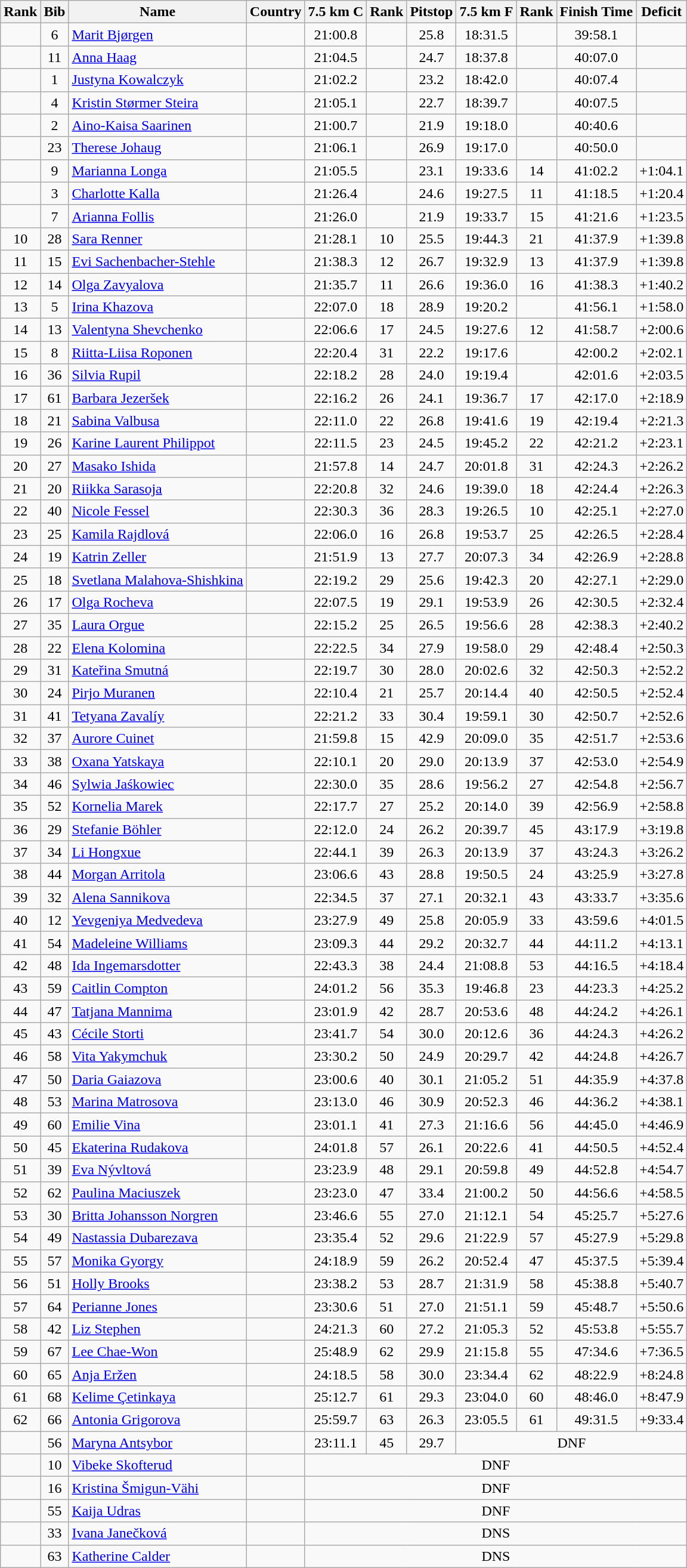<table class="wikitable sortable" style="text-align:center">
<tr>
<th>Rank</th>
<th>Bib</th>
<th>Name</th>
<th>Country</th>
<th>7.5 km C</th>
<th>Rank</th>
<th>Pitstop</th>
<th>7.5 km F</th>
<th>Rank</th>
<th>Finish Time</th>
<th>Deficit</th>
</tr>
<tr>
<td></td>
<td>6</td>
<td align="left"><a href='#'>Marit Bjørgen</a></td>
<td align="left"></td>
<td>21:00.8</td>
<td></td>
<td>25.8</td>
<td>18:31.5</td>
<td></td>
<td>39:58.1</td>
<td></td>
</tr>
<tr>
<td></td>
<td>11</td>
<td align="left"><a href='#'>Anna Haag</a></td>
<td align="left"></td>
<td>21:04.5</td>
<td></td>
<td>24.7</td>
<td>18:37.8</td>
<td></td>
<td>40:07.0</td>
<td></td>
</tr>
<tr>
<td></td>
<td>1</td>
<td align="left"><a href='#'>Justyna Kowalczyk</a></td>
<td align="left"></td>
<td>21:02.2</td>
<td></td>
<td>23.2</td>
<td>18:42.0</td>
<td></td>
<td>40:07.4</td>
<td></td>
</tr>
<tr>
<td></td>
<td>4</td>
<td align="left"><a href='#'>Kristin Størmer Steira</a></td>
<td align="left"></td>
<td>21:05.1</td>
<td></td>
<td>22.7</td>
<td>18:39.7</td>
<td></td>
<td>40:07.5</td>
<td></td>
</tr>
<tr>
<td></td>
<td>2</td>
<td align="left"><a href='#'>Aino-Kaisa Saarinen</a></td>
<td align="left"></td>
<td>21:00.7</td>
<td></td>
<td>21.9</td>
<td>19:18.0</td>
<td></td>
<td>40:40.6</td>
<td></td>
</tr>
<tr>
<td></td>
<td>23</td>
<td align="left"><a href='#'>Therese Johaug</a></td>
<td align="left"></td>
<td>21:06.1</td>
<td></td>
<td>26.9</td>
<td>19:17.0</td>
<td></td>
<td>40:50.0</td>
<td></td>
</tr>
<tr>
<td></td>
<td>9</td>
<td align="left"><a href='#'>Marianna Longa</a></td>
<td align="left"></td>
<td>21:05.5</td>
<td></td>
<td>23.1</td>
<td>19:33.6</td>
<td>14</td>
<td>41:02.2</td>
<td>+1:04.1</td>
</tr>
<tr>
<td></td>
<td>3</td>
<td align="left"><a href='#'>Charlotte Kalla</a></td>
<td align="left"></td>
<td>21:26.4</td>
<td></td>
<td>24.6</td>
<td>19:27.5</td>
<td>11</td>
<td>41:18.5</td>
<td>+1:20.4</td>
</tr>
<tr>
<td></td>
<td>7</td>
<td align="left"><a href='#'>Arianna Follis</a></td>
<td align="left"></td>
<td>21:26.0</td>
<td></td>
<td>21.9</td>
<td>19:33.7</td>
<td>15</td>
<td>41:21.6</td>
<td>+1:23.5</td>
</tr>
<tr>
<td>10</td>
<td>28</td>
<td align="left"><a href='#'>Sara Renner</a></td>
<td align="left"></td>
<td>21:28.1</td>
<td>10</td>
<td>25.5</td>
<td>19:44.3</td>
<td>21</td>
<td>41:37.9</td>
<td>+1:39.8</td>
</tr>
<tr>
<td>11</td>
<td>15</td>
<td align="left"><a href='#'>Evi Sachenbacher-Stehle</a></td>
<td align="left"></td>
<td>21:38.3</td>
<td>12</td>
<td>26.7</td>
<td>19:32.9</td>
<td>13</td>
<td>41:37.9</td>
<td>+1:39.8</td>
</tr>
<tr>
<td>12</td>
<td>14</td>
<td align="left"><a href='#'>Olga Zavyalova</a></td>
<td align="left"></td>
<td>21:35.7</td>
<td>11</td>
<td>26.6</td>
<td>19:36.0</td>
<td>16</td>
<td>41:38.3</td>
<td>+1:40.2</td>
</tr>
<tr>
<td>13</td>
<td>5</td>
<td align="left"><a href='#'>Irina Khazova</a></td>
<td align="left"></td>
<td>22:07.0</td>
<td>18</td>
<td>28.9</td>
<td>19:20.2</td>
<td></td>
<td>41:56.1</td>
<td>+1:58.0</td>
</tr>
<tr>
<td>14</td>
<td>13</td>
<td align="left"><a href='#'>Valentyna Shevchenko</a></td>
<td align="left"></td>
<td>22:06.6</td>
<td>17</td>
<td>24.5</td>
<td>19:27.6</td>
<td>12</td>
<td>41:58.7</td>
<td>+2:00.6</td>
</tr>
<tr>
<td>15</td>
<td>8</td>
<td align="left"><a href='#'>Riitta-Liisa Roponen</a></td>
<td align="left"></td>
<td>22:20.4</td>
<td>31</td>
<td>22.2</td>
<td>19:17.6</td>
<td></td>
<td>42:00.2</td>
<td>+2:02.1</td>
</tr>
<tr>
<td>16</td>
<td>36</td>
<td align="left"><a href='#'>Silvia Rupil</a></td>
<td align="left"></td>
<td>22:18.2</td>
<td>28</td>
<td>24.0</td>
<td>19:19.4</td>
<td></td>
<td>42:01.6</td>
<td>+2:03.5</td>
</tr>
<tr>
<td>17</td>
<td>61</td>
<td align="left"><a href='#'>Barbara Jezeršek</a></td>
<td align="left"></td>
<td>22:16.2</td>
<td>26</td>
<td>24.1</td>
<td>19:36.7</td>
<td>17</td>
<td>42:17.0</td>
<td>+2:18.9</td>
</tr>
<tr>
<td>18</td>
<td>21</td>
<td align="left"><a href='#'>Sabina Valbusa</a></td>
<td align="left"></td>
<td>22:11.0</td>
<td>22</td>
<td>26.8</td>
<td>19:41.6</td>
<td>19</td>
<td>42:19.4</td>
<td>+2:21.3</td>
</tr>
<tr>
<td>19</td>
<td>26</td>
<td align="left"><a href='#'>Karine Laurent Philippot</a></td>
<td align="left"></td>
<td>22:11.5</td>
<td>23</td>
<td>24.5</td>
<td>19:45.2</td>
<td>22</td>
<td>42:21.2</td>
<td>+2:23.1</td>
</tr>
<tr>
<td>20</td>
<td>27</td>
<td align="left"><a href='#'>Masako Ishida</a></td>
<td align="left"></td>
<td>21:57.8</td>
<td>14</td>
<td>24.7</td>
<td>20:01.8</td>
<td>31</td>
<td>42:24.3</td>
<td>+2:26.2</td>
</tr>
<tr>
<td>21</td>
<td>20</td>
<td align="left"><a href='#'>Riikka Sarasoja</a></td>
<td align="left"></td>
<td>22:20.8</td>
<td>32</td>
<td>24.6</td>
<td>19:39.0</td>
<td>18</td>
<td>42:24.4</td>
<td>+2:26.3</td>
</tr>
<tr>
<td>22</td>
<td>40</td>
<td align="left"><a href='#'>Nicole Fessel</a></td>
<td align="left"></td>
<td>22:30.3</td>
<td>36</td>
<td>28.3</td>
<td>19:26.5</td>
<td>10</td>
<td>42:25.1</td>
<td>+2:27.0</td>
</tr>
<tr>
<td>23</td>
<td>25</td>
<td align="left"><a href='#'>Kamila Rajdlová</a></td>
<td align="left"></td>
<td>22:06.0</td>
<td>16</td>
<td>26.8</td>
<td>19:53.7</td>
<td>25</td>
<td>42:26.5</td>
<td>+2:28.4</td>
</tr>
<tr>
<td>24</td>
<td>19</td>
<td align="left"><a href='#'>Katrin Zeller</a></td>
<td align="left"></td>
<td>21:51.9</td>
<td>13</td>
<td>27.7</td>
<td>20:07.3</td>
<td>34</td>
<td>42:26.9</td>
<td>+2:28.8</td>
</tr>
<tr>
<td>25</td>
<td>18</td>
<td align="left"><a href='#'>Svetlana Malahova-Shishkina</a></td>
<td align="left"></td>
<td>22:19.2</td>
<td>29</td>
<td>25.6</td>
<td>19:42.3</td>
<td>20</td>
<td>42:27.1</td>
<td>+2:29.0</td>
</tr>
<tr>
<td>26</td>
<td>17</td>
<td align="left"><a href='#'>Olga Rocheva</a></td>
<td align="left"></td>
<td>22:07.5</td>
<td>19</td>
<td>29.1</td>
<td>19:53.9</td>
<td>26</td>
<td>42:30.5</td>
<td>+2:32.4</td>
</tr>
<tr>
<td>27</td>
<td>35</td>
<td align="left"><a href='#'>Laura Orgue</a></td>
<td align="left"></td>
<td>22:15.2</td>
<td>25</td>
<td>26.5</td>
<td>19:56.6</td>
<td>28</td>
<td>42:38.3</td>
<td>+2:40.2</td>
</tr>
<tr>
<td>28</td>
<td>22</td>
<td align="left"><a href='#'>Elena Kolomina</a></td>
<td align="left"></td>
<td>22:22.5</td>
<td>34</td>
<td>27.9</td>
<td>19:58.0</td>
<td>29</td>
<td>42:48.4</td>
<td>+2:50.3</td>
</tr>
<tr>
<td>29</td>
<td>31</td>
<td align="left"><a href='#'>Kateřina Smutná</a></td>
<td align="left"></td>
<td>22:19.7</td>
<td>30</td>
<td>28.0</td>
<td>20:02.6</td>
<td>32</td>
<td>42:50.3</td>
<td>+2:52.2</td>
</tr>
<tr>
<td>30</td>
<td>24</td>
<td align="left"><a href='#'>Pirjo Muranen</a></td>
<td align="left"></td>
<td>22:10.4</td>
<td>21</td>
<td>25.7</td>
<td>20:14.4</td>
<td>40</td>
<td>42:50.5</td>
<td>+2:52.4</td>
</tr>
<tr>
<td>31</td>
<td>41</td>
<td align="left"><a href='#'>Tetyana Zavalíy</a></td>
<td align="left"></td>
<td>22:21.2</td>
<td>33</td>
<td>30.4</td>
<td>19:59.1</td>
<td>30</td>
<td>42:50.7</td>
<td>+2:52.6</td>
</tr>
<tr>
<td>32</td>
<td>37</td>
<td align="left"><a href='#'>Aurore Cuinet</a></td>
<td align="left"></td>
<td>21:59.8</td>
<td>15</td>
<td>42.9</td>
<td>20:09.0</td>
<td>35</td>
<td>42:51.7</td>
<td>+2:53.6</td>
</tr>
<tr>
<td>33</td>
<td>38</td>
<td align="left"><a href='#'>Oxana Yatskaya</a></td>
<td align="left"></td>
<td>22:10.1</td>
<td>20</td>
<td>29.0</td>
<td>20:13.9</td>
<td>37</td>
<td>42:53.0</td>
<td>+2:54.9</td>
</tr>
<tr>
<td>34</td>
<td>46</td>
<td align="left"><a href='#'>Sylwia Jaśkowiec</a></td>
<td align="left"></td>
<td>22:30.0</td>
<td>35</td>
<td>28.6</td>
<td>19:56.2</td>
<td>27</td>
<td>42:54.8</td>
<td>+2:56.7</td>
</tr>
<tr>
<td>35</td>
<td>52</td>
<td align="left"><a href='#'>Kornelia Marek</a></td>
<td align="left"></td>
<td>22:17.7</td>
<td>27</td>
<td>25.2</td>
<td>20:14.0</td>
<td>39</td>
<td>42:56.9</td>
<td>+2:58.8</td>
</tr>
<tr>
<td>36</td>
<td>29</td>
<td align="left"><a href='#'>Stefanie Böhler</a></td>
<td align="left"></td>
<td>22:12.0</td>
<td>24</td>
<td>26.2</td>
<td>20:39.7</td>
<td>45</td>
<td>43:17.9</td>
<td>+3:19.8</td>
</tr>
<tr>
<td>37</td>
<td>34</td>
<td align="left"><a href='#'>Li Hongxue</a></td>
<td align="left"></td>
<td>22:44.1</td>
<td>39</td>
<td>26.3</td>
<td>20:13.9</td>
<td>37</td>
<td>43:24.3</td>
<td>+3:26.2</td>
</tr>
<tr>
<td>38</td>
<td>44</td>
<td align="left"><a href='#'>Morgan Arritola</a></td>
<td align="left"></td>
<td>23:06.6</td>
<td>43</td>
<td>28.8</td>
<td>19:50.5</td>
<td>24</td>
<td>43:25.9</td>
<td>+3:27.8</td>
</tr>
<tr>
<td>39</td>
<td>32</td>
<td align="left"><a href='#'>Alena Sannikova</a></td>
<td align="left"></td>
<td>22:34.5</td>
<td>37</td>
<td>27.1</td>
<td>20:32.1</td>
<td>43</td>
<td>43:33.7</td>
<td>+3:35.6</td>
</tr>
<tr>
<td>40</td>
<td>12</td>
<td align="left"><a href='#'>Yevgeniya Medvedeva</a></td>
<td align="left"></td>
<td>23:27.9</td>
<td>49</td>
<td>25.8</td>
<td>20:05.9</td>
<td>33</td>
<td>43:59.6</td>
<td>+4:01.5</td>
</tr>
<tr>
<td>41</td>
<td>54</td>
<td align="left"><a href='#'>Madeleine Williams</a></td>
<td align="left"></td>
<td>23:09.3</td>
<td>44</td>
<td>29.2</td>
<td>20:32.7</td>
<td>44</td>
<td>44:11.2</td>
<td>+4:13.1</td>
</tr>
<tr>
<td>42</td>
<td>48</td>
<td align="left"><a href='#'>Ida Ingemarsdotter</a></td>
<td align="left"></td>
<td>22:43.3</td>
<td>38</td>
<td>24.4</td>
<td>21:08.8</td>
<td>53</td>
<td>44:16.5</td>
<td>+4:18.4</td>
</tr>
<tr>
<td>43</td>
<td>59</td>
<td align="left"><a href='#'>Caitlin Compton</a></td>
<td align="left"></td>
<td>24:01.2</td>
<td>56</td>
<td>35.3</td>
<td>19:46.8</td>
<td>23</td>
<td>44:23.3</td>
<td>+4:25.2</td>
</tr>
<tr>
<td>44</td>
<td>47</td>
<td align="left"><a href='#'>Tatjana Mannima</a></td>
<td align="left"></td>
<td>23:01.9</td>
<td>42</td>
<td>28.7</td>
<td>20:53.6</td>
<td>48</td>
<td>44:24.2</td>
<td>+4:26.1</td>
</tr>
<tr>
<td>45</td>
<td>43</td>
<td align="left"><a href='#'>Cécile Storti</a></td>
<td align="left"></td>
<td>23:41.7</td>
<td>54</td>
<td>30.0</td>
<td>20:12.6</td>
<td>36</td>
<td>44:24.3</td>
<td>+4:26.2</td>
</tr>
<tr>
<td>46</td>
<td>58</td>
<td align="left"><a href='#'>Vita Yakymchuk</a></td>
<td align="left"></td>
<td>23:30.2</td>
<td>50</td>
<td>24.9</td>
<td>20:29.7</td>
<td>42</td>
<td>44:24.8</td>
<td>+4:26.7</td>
</tr>
<tr>
<td>47</td>
<td>50</td>
<td align="left"><a href='#'>Daria Gaiazova</a></td>
<td align="left"></td>
<td>23:00.6</td>
<td>40</td>
<td>30.1</td>
<td>21:05.2</td>
<td>51</td>
<td>44:35.9</td>
<td>+4:37.8</td>
</tr>
<tr>
<td>48</td>
<td>53</td>
<td align="left"><a href='#'>Marina Matrosova</a></td>
<td align="left"></td>
<td>23:13.0</td>
<td>46</td>
<td>30.9</td>
<td>20:52.3</td>
<td>46</td>
<td>44:36.2</td>
<td>+4:38.1</td>
</tr>
<tr>
<td>49</td>
<td>60</td>
<td align="left"><a href='#'>Emilie Vina</a></td>
<td align="left"></td>
<td>23:01.1</td>
<td>41</td>
<td>27.3</td>
<td>21:16.6</td>
<td>56</td>
<td>44:45.0</td>
<td>+4:46.9</td>
</tr>
<tr>
<td>50</td>
<td>45</td>
<td align="left"><a href='#'>Ekaterina Rudakova</a></td>
<td align="left"></td>
<td>24:01.8</td>
<td>57</td>
<td>26.1</td>
<td>20:22.6</td>
<td>41</td>
<td>44:50.5</td>
<td>+4:52.4</td>
</tr>
<tr>
<td>51</td>
<td>39</td>
<td align="left"><a href='#'>Eva Nývltová</a></td>
<td align="left"></td>
<td>23:23.9</td>
<td>48</td>
<td>29.1</td>
<td>20:59.8</td>
<td>49</td>
<td>44:52.8</td>
<td>+4:54.7</td>
</tr>
<tr>
<td>52</td>
<td>62</td>
<td align="left"><a href='#'>Paulina Maciuszek</a></td>
<td align="left"></td>
<td>23:23.0</td>
<td>47</td>
<td>33.4</td>
<td>21:00.2</td>
<td>50</td>
<td>44:56.6</td>
<td>+4:58.5</td>
</tr>
<tr>
<td>53</td>
<td>30</td>
<td align="left"><a href='#'>Britta Johansson Norgren</a></td>
<td align="left"></td>
<td>23:46.6</td>
<td>55</td>
<td>27.0</td>
<td>21:12.1</td>
<td>54</td>
<td>45:25.7</td>
<td>+5:27.6</td>
</tr>
<tr>
<td>54</td>
<td>49</td>
<td align="left"><a href='#'>Nastassia Dubarezava</a></td>
<td align="left"></td>
<td>23:35.4</td>
<td>52</td>
<td>29.6</td>
<td>21:22.9</td>
<td>57</td>
<td>45:27.9</td>
<td>+5:29.8</td>
</tr>
<tr>
<td>55</td>
<td>57</td>
<td align="left"><a href='#'>Monika Gyorgy</a></td>
<td align="left"></td>
<td>24:18.9</td>
<td>59</td>
<td>26.2</td>
<td>20:52.4</td>
<td>47</td>
<td>45:37.5</td>
<td>+5:39.4</td>
</tr>
<tr>
<td>56</td>
<td>51</td>
<td align="left"><a href='#'>Holly Brooks</a></td>
<td align="left"></td>
<td>23:38.2</td>
<td>53</td>
<td>28.7</td>
<td>21:31.9</td>
<td>58</td>
<td>45:38.8</td>
<td>+5:40.7</td>
</tr>
<tr>
<td>57</td>
<td>64</td>
<td align="left"><a href='#'>Perianne Jones</a></td>
<td align="left"></td>
<td>23:30.6</td>
<td>51</td>
<td>27.0</td>
<td>21:51.1</td>
<td>59</td>
<td>45:48.7</td>
<td>+5:50.6</td>
</tr>
<tr>
<td>58</td>
<td>42</td>
<td align="left"><a href='#'>Liz Stephen</a></td>
<td align="left"></td>
<td>24:21.3</td>
<td>60</td>
<td>27.2</td>
<td>21:05.3</td>
<td>52</td>
<td>45:53.8</td>
<td>+5:55.7</td>
</tr>
<tr>
<td>59</td>
<td>67</td>
<td align="left"><a href='#'>Lee Chae-Won</a></td>
<td align="left"></td>
<td>25:48.9</td>
<td>62</td>
<td>29.9</td>
<td>21:15.8</td>
<td>55</td>
<td>47:34.6</td>
<td>+7:36.5</td>
</tr>
<tr>
<td>60</td>
<td>65</td>
<td align="left"><a href='#'>Anja Eržen</a></td>
<td align="left"></td>
<td>24:18.5</td>
<td>58</td>
<td>30.0</td>
<td>23:34.4</td>
<td>62</td>
<td>48:22.9</td>
<td>+8:24.8</td>
</tr>
<tr>
<td>61</td>
<td>68</td>
<td align="left"><a href='#'>Kelime Çetinkaya</a></td>
<td align="left"></td>
<td>25:12.7</td>
<td>61</td>
<td>29.3</td>
<td>23:04.0</td>
<td>60</td>
<td>48:46.0</td>
<td>+8:47.9</td>
</tr>
<tr>
<td>62</td>
<td>66</td>
<td align="left"><a href='#'>Antonia Grigorova</a></td>
<td align="left"></td>
<td>25:59.7</td>
<td>63</td>
<td>26.3</td>
<td>23:05.5</td>
<td>61</td>
<td>49:31.5</td>
<td>+9:33.4</td>
</tr>
<tr>
<td></td>
<td>56</td>
<td align="left"><a href='#'>Maryna Antsybor</a></td>
<td align="left"></td>
<td>23:11.1</td>
<td>45</td>
<td>29.7</td>
<td colspan=4>DNF</td>
</tr>
<tr>
<td></td>
<td>10</td>
<td align="left"><a href='#'>Vibeke Skofterud</a></td>
<td align="left"></td>
<td colspan=7>DNF</td>
</tr>
<tr>
<td></td>
<td>16</td>
<td align="left"><a href='#'>Kristina Šmigun-Vähi</a></td>
<td align="left"></td>
<td colspan=7>DNF</td>
</tr>
<tr>
<td></td>
<td>55</td>
<td align="left"><a href='#'>Kaija Udras</a></td>
<td align="left"></td>
<td colspan=7>DNF</td>
</tr>
<tr>
<td></td>
<td>33</td>
<td align="left"><a href='#'>Ivana Janečková</a></td>
<td align="left"></td>
<td colspan=7>DNS</td>
</tr>
<tr>
<td></td>
<td>63</td>
<td align="left"><a href='#'>Katherine Calder</a></td>
<td align="left"></td>
<td colspan=7>DNS</td>
</tr>
</table>
